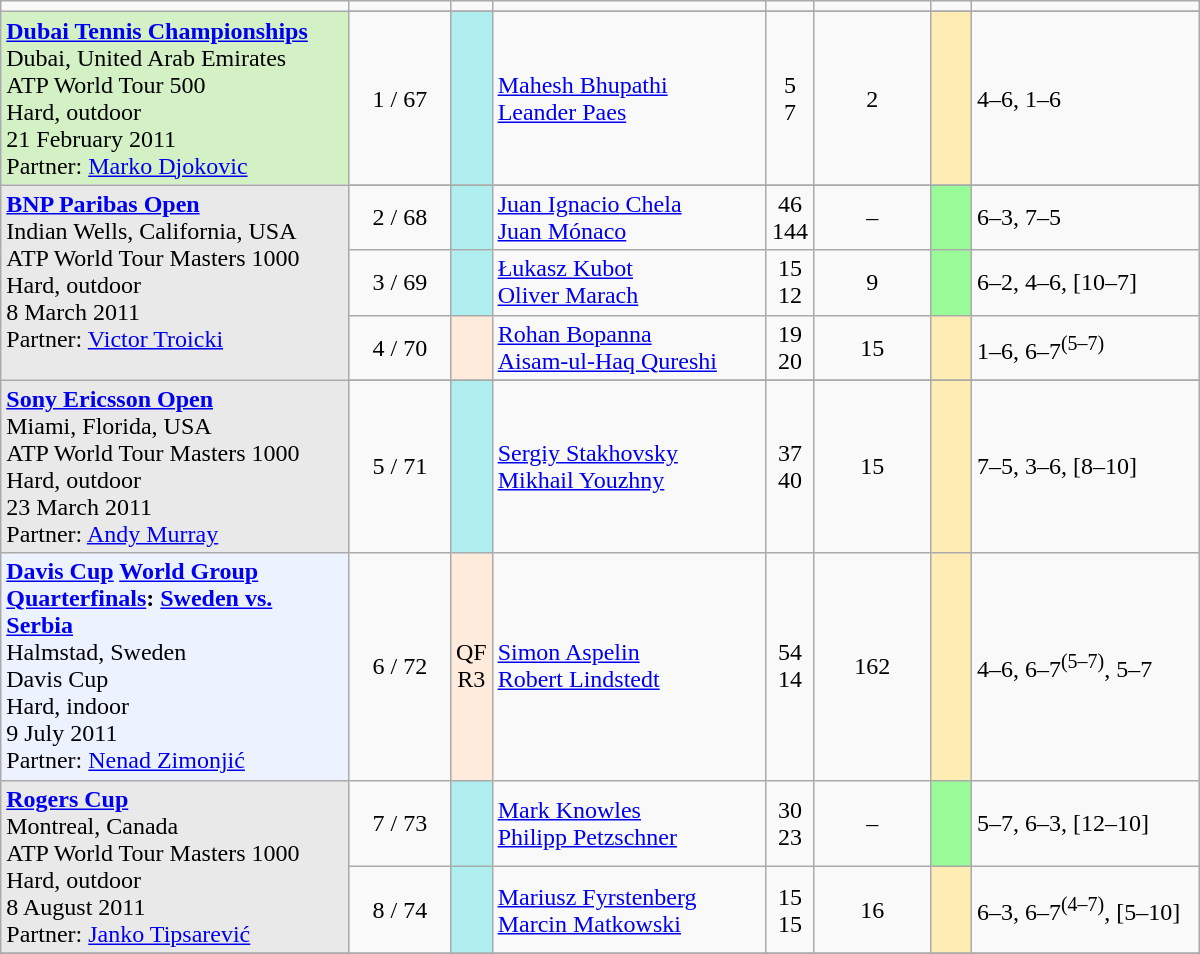<table class="wikitable">
<tr style="font-weight:bold">
<td style="width:225px;"></td>
<td style="width:60px;"></td>
<td style="width:10px;"></td>
<td style="width:175px;"></td>
<td style="width:25px;"></td>
<td style="width:70px;"></td>
<td style="width:20px;"></td>
<td style="width:145px;"></td>
</tr>
<tr>
<td rowspan="2"  style="background:#D4F1C5; text-align:left; vertical-align:top;"><strong><a href='#'>Dubai Tennis Championships</a></strong> <br>Dubai, United Arab Emirates<br>ATP World Tour 500<br>Hard, outdoor<br>21 February 2011<br>Partner:  <a href='#'>Marko Djokovic</a></td>
</tr>
<tr>
<td style="text-align:center;">1 / 67</td>
<td style="background:#afeeee;"></td>
<td> <a href='#'>Mahesh Bhupathi</a> <br>  <a href='#'>Leander Paes</a></td>
<td style="text-align:center;">5 <br>7</td>
<td style="text-align:center;">2</td>
<td bgcolor=#FFECB2></td>
<td>4–6, 1–6</td>
</tr>
<tr>
<td rowspan="4"  style="background:#E9E9E9; text-align:left; vertical-align:top;"><strong><a href='#'>BNP Paribas Open</a></strong> <br>Indian Wells, California, USA<br>ATP World Tour Masters 1000<br>Hard, outdoor<br>8 March 2011<br>Partner:  <a href='#'>Victor Troicki</a></td>
</tr>
<tr>
<td style="text-align:center;">2 / 68</td>
<td style="background:#afeeee;"></td>
<td> <a href='#'>Juan Ignacio Chela</a> <br>  <a href='#'>Juan Mónaco</a></td>
<td style="text-align:center;">46 <br> 144</td>
<td style="text-align:center;">–</td>
<td bgcolor="#98FB98"></td>
<td>6–3, 7–5</td>
</tr>
<tr>
<td style="text-align:center;">3 / 69</td>
<td style="background:#afeeee;"></td>
<td> <a href='#'>Łukasz Kubot</a> <br>  <a href='#'>Oliver Marach</a></td>
<td style="text-align:center;">15 <br>12</td>
<td style="text-align:center;">9</td>
<td bgcolor="#98FB98"></td>
<td>6–2, 4–6, [10–7]</td>
</tr>
<tr>
<td style="text-align:center;">4 / 70</td>
<td style="background:#ffebdc;"></td>
<td> <a href='#'>Rohan Bopanna</a> <br>  <a href='#'>Aisam-ul-Haq Qureshi</a></td>
<td style="text-align:center;">19 <br> 20</td>
<td style="text-align:center;">15</td>
<td bgcolor=#FFECB2></td>
<td>1–6, 6–7<sup>(5–7)</sup></td>
</tr>
<tr>
<td rowspan="2"  style="background:#E9E9E9; text-align:left; vertical-align:top;"><strong><a href='#'>Sony Ericsson Open</a></strong> <br>Miami, Florida, USA<br>ATP World Tour Masters 1000<br>Hard, outdoor<br>23 March 2011<br>Partner:  <a href='#'>Andy Murray</a></td>
</tr>
<tr>
<td style="text-align:center;">5 / 71</td>
<td style="background:#afeeee;"></td>
<td> <a href='#'>Sergiy Stakhovsky</a> <br>  <a href='#'>Mikhail Youzhny</a></td>
<td style="text-align:center;">37 <br> 40</td>
<td style="text-align:center;">15</td>
<td bgcolor=#FFECB2></td>
<td>7–5, 3–6, [8–10]</td>
</tr>
<tr>
<td rowspan="1"  style="background:#ECF2FF; text-align:left; vertical-align:top;"><strong><a href='#'>Davis Cup</a> <a href='#'>World Group <br> Quarterfinals</a>: <a href='#'>Sweden vs. Serbia</a></strong><br> Halmstad, Sweden <br>Davis Cup <br> Hard, indoor <br> 9 July 2011<br>Partner:  <a href='#'>Nenad Zimonjić</a></td>
<td style="text-align:center;">6 / 72</td>
<td style="background:#ffebdc; text-align:center;">QF<br>R3</td>
<td> <a href='#'>Simon Aspelin</a> <br>  <a href='#'>Robert Lindstedt</a></td>
<td style="text-align:center;">54 <br> 14</td>
<td style="text-align:center;">162</td>
<td bgcolor=#FFECB2></td>
<td>4–6, 6–7<sup>(5–7)</sup>, 5–7</td>
</tr>
<tr>
<td rowspan="2"  style="background:#E9E9E9; text-align:left; vertical-align:top;"><strong><a href='#'>Rogers Cup</a></strong> <br>Montreal, Canada<br>ATP World Tour Masters 1000<br>Hard, outdoor<br>8 August 2011<br>Partner:  <a href='#'>Janko Tipsarević</a></td>
<td style="text-align:center;">7 / 73</td>
<td style="background:#afeeee;"></td>
<td> <a href='#'>Mark Knowles</a> <br>  <a href='#'>Philipp Petzschner</a></td>
<td style="text-align:center;">30 <br> 23</td>
<td style="text-align:center;">–</td>
<td bgcolor="#98FB98"></td>
<td>5–7, 6–3, [12–10]</td>
</tr>
<tr>
<td style="text-align:center;">8 / 74</td>
<td style="background:#afeeee;"></td>
<td> <a href='#'>Mariusz Fyrstenberg</a> <br>  <a href='#'>Marcin Matkowski</a></td>
<td style="text-align:center;">15 <br> 15</td>
<td style="text-align:center;">16</td>
<td bgcolor=#FFECB2></td>
<td>6–3, 6–7<sup>(4–7)</sup>, [5–10]</td>
</tr>
<tr>
</tr>
</table>
